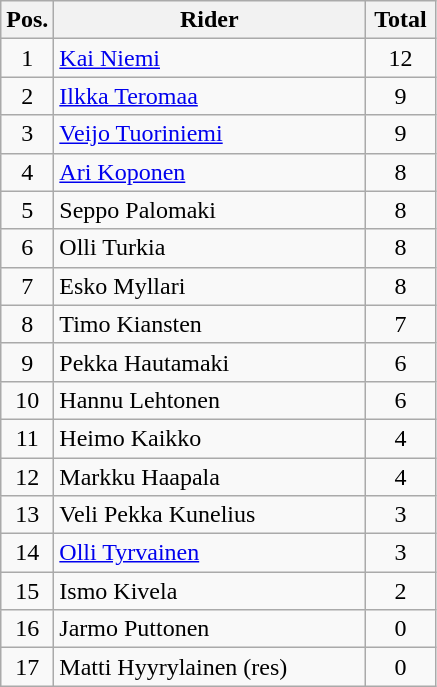<table class="wikitable" style="text-align:center;">
<tr>
<th width=25px>Pos.</th>
<th width=200px>Rider</th>
<th width=40px>Total</th>
</tr>
<tr>
<td>1</td>
<td align=left><a href='#'>Kai Niemi</a></td>
<td>12</td>
</tr>
<tr>
<td>2</td>
<td align=left><a href='#'>Ilkka Teromaa</a></td>
<td>9</td>
</tr>
<tr>
<td>3</td>
<td align=left><a href='#'>Veijo Tuoriniemi</a></td>
<td>9</td>
</tr>
<tr>
<td>4</td>
<td align=left><a href='#'>Ari Koponen</a></td>
<td>8</td>
</tr>
<tr>
<td>5</td>
<td align=left>Seppo Palomaki</td>
<td>8</td>
</tr>
<tr>
<td>6</td>
<td align=left>Olli Turkia</td>
<td>8</td>
</tr>
<tr>
<td>7</td>
<td align=left>Esko Myllari</td>
<td>8</td>
</tr>
<tr>
<td>8</td>
<td align=left>Timo Kiansten</td>
<td>7</td>
</tr>
<tr>
<td>9</td>
<td align=left>Pekka Hautamaki</td>
<td>6</td>
</tr>
<tr>
<td>10</td>
<td align=left>Hannu Lehtonen</td>
<td>6</td>
</tr>
<tr>
<td>11</td>
<td align=left>Heimo Kaikko</td>
<td>4</td>
</tr>
<tr>
<td>12</td>
<td align=left>Markku Haapala</td>
<td>4</td>
</tr>
<tr>
<td>13</td>
<td align=left>Veli Pekka Kunelius</td>
<td>3</td>
</tr>
<tr>
<td>14</td>
<td align=left><a href='#'>Olli Tyrvainen</a></td>
<td>3</td>
</tr>
<tr>
<td>15</td>
<td align=left>Ismo Kivela</td>
<td>2</td>
</tr>
<tr>
<td>16</td>
<td align=left>Jarmo Puttonen</td>
<td>0</td>
</tr>
<tr>
<td>17</td>
<td align=left>Matti Hyyrylainen (res)</td>
<td>0</td>
</tr>
</table>
